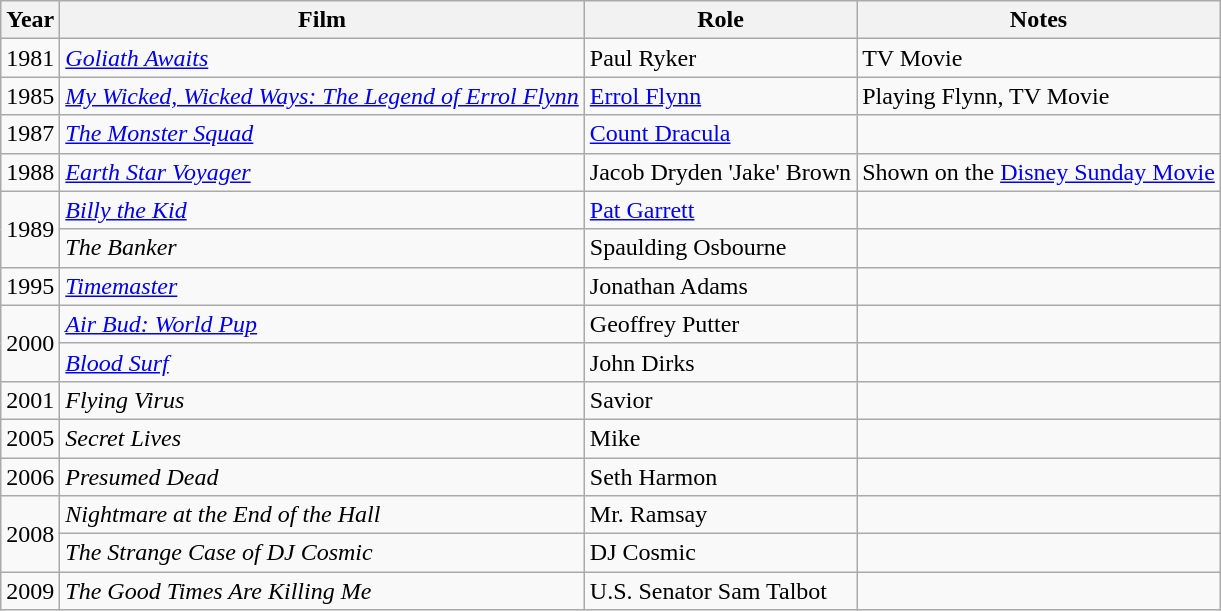<table class="wikitable sortable">
<tr>
<th>Year</th>
<th>Film</th>
<th>Role</th>
<th class="unsortable">Notes</th>
</tr>
<tr>
<td>1981</td>
<td><em><a href='#'>Goliath Awaits</a></em></td>
<td>Paul Ryker</td>
<td>TV Movie</td>
</tr>
<tr>
<td>1985</td>
<td><em><a href='#'>My Wicked, Wicked Ways: The Legend of Errol Flynn</a></em></td>
<td><a href='#'>Errol Flynn</a></td>
<td>Playing Flynn, TV Movie</td>
</tr>
<tr>
<td>1987</td>
<td><em><a href='#'>The Monster Squad</a></em></td>
<td><a href='#'>Count Dracula</a></td>
<td></td>
</tr>
<tr>
<td>1988</td>
<td><em><a href='#'>Earth Star Voyager</a></em></td>
<td>Jacob Dryden 'Jake' Brown</td>
<td>Shown on the <a href='#'>Disney Sunday Movie</a></td>
</tr>
<tr>
<td rowspan=2>1989</td>
<td><em><a href='#'>Billy the Kid</a></em></td>
<td><a href='#'>Pat Garrett</a></td>
<td></td>
</tr>
<tr>
<td><em>The Banker</em></td>
<td>Spaulding Osbourne</td>
<td></td>
</tr>
<tr>
<td>1995</td>
<td><em><a href='#'>Timemaster</a></em></td>
<td>Jonathan Adams</td>
<td></td>
</tr>
<tr>
<td rowspan=2>2000</td>
<td><em><a href='#'>Air Bud: World Pup</a></em></td>
<td>Geoffrey Putter</td>
<td></td>
</tr>
<tr>
<td><em><a href='#'>Blood Surf</a></em></td>
<td>John Dirks</td>
<td></td>
</tr>
<tr>
<td>2001</td>
<td><em>Flying Virus</em></td>
<td>Savior</td>
<td></td>
</tr>
<tr>
<td>2005</td>
<td><em>Secret Lives</em></td>
<td>Mike</td>
<td></td>
</tr>
<tr>
<td>2006</td>
<td><em>Presumed Dead</em></td>
<td>Seth Harmon</td>
<td></td>
</tr>
<tr>
<td rowspan=2>2008</td>
<td><em>Nightmare at the End of the Hall</em></td>
<td>Mr. Ramsay</td>
<td></td>
</tr>
<tr>
<td><em>The Strange Case of DJ Cosmic</em></td>
<td>DJ Cosmic</td>
<td></td>
</tr>
<tr>
<td>2009</td>
<td><em>The Good Times Are Killing Me</em></td>
<td>U.S. Senator Sam Talbot</td>
<td></td>
</tr>
</table>
